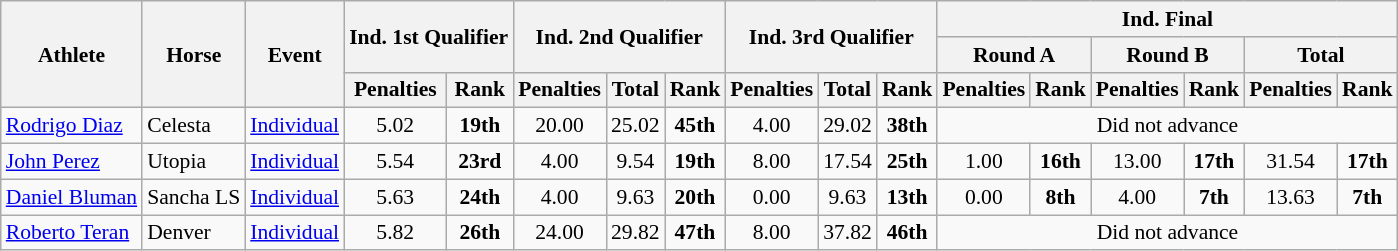<table class="wikitable" border="1" style="font-size:90%">
<tr>
<th rowspan=3>Athlete</th>
<th rowspan=3>Horse</th>
<th rowspan=3>Event</th>
<th colspan=2 rowspan=2>Ind. 1st Qualifier</th>
<th colspan=3 rowspan=2>Ind. 2nd Qualifier</th>
<th colspan=3 rowspan=2>Ind. 3rd Qualifier</th>
<th colspan=6>Ind. Final</th>
</tr>
<tr>
<th colspan=2>Round A</th>
<th colspan=2>Round B</th>
<th colspan=2>Total</th>
</tr>
<tr>
<th>Penalties</th>
<th>Rank</th>
<th>Penalties</th>
<th>Total</th>
<th>Rank</th>
<th>Penalties</th>
<th>Total</th>
<th>Rank</th>
<th>Penalties</th>
<th>Rank</th>
<th>Penalties</th>
<th>Rank</th>
<th>Penalties</th>
<th>Rank</th>
</tr>
<tr>
<td><a href='#'>Rodrigo Diaz</a></td>
<td>Celesta</td>
<td><a href='#'>Individual</a></td>
<td align=center>5.02</td>
<td align=center><strong>19th</strong></td>
<td align=center>20.00</td>
<td align=center>25.02</td>
<td align=center><strong>45th</strong></td>
<td align=center>4.00</td>
<td align=center>29.02</td>
<td align=center><strong>38th</strong></td>
<td align=center colspan="8">Did not advance</td>
</tr>
<tr>
<td><a href='#'>John Perez</a></td>
<td>Utopia</td>
<td><a href='#'>Individual</a></td>
<td align=center>5.54</td>
<td align=center><strong>23rd</strong></td>
<td align=center>4.00</td>
<td align=center>9.54</td>
<td align=center><strong>19th</strong></td>
<td align=center>8.00</td>
<td align=center>17.54</td>
<td align=center><strong>25th</strong></td>
<td align=center>1.00</td>
<td align=center><strong>16th</strong></td>
<td align=center>13.00</td>
<td align=center><strong>17th</strong></td>
<td align=center>31.54</td>
<td align=center><strong>17th</strong></td>
</tr>
<tr>
<td><a href='#'>Daniel Bluman</a></td>
<td>Sancha LS</td>
<td><a href='#'>Individual</a></td>
<td align=center>5.63</td>
<td align=center><strong>24th</strong></td>
<td align=center>4.00</td>
<td align=center>9.63</td>
<td align=center><strong>20th</strong></td>
<td align=center>0.00</td>
<td align=center>9.63</td>
<td align=center><strong>13th</strong></td>
<td align=center>0.00</td>
<td align=center><strong>8th</strong></td>
<td align=center>4.00</td>
<td align=center><strong>7th</strong></td>
<td align=center>13.63</td>
<td align=center><strong>7th</strong></td>
</tr>
<tr>
<td><a href='#'>Roberto Teran</a></td>
<td>Denver</td>
<td><a href='#'>Individual</a></td>
<td align=center>5.82</td>
<td align=center><strong>26th</strong></td>
<td align=center>24.00</td>
<td align=center>29.82</td>
<td align=center><strong>47th</strong></td>
<td align=center>8.00</td>
<td align=center>37.82</td>
<td align=center><strong>46th</strong></td>
<td align=center colspan="8">Did not advance</td>
</tr>
</table>
